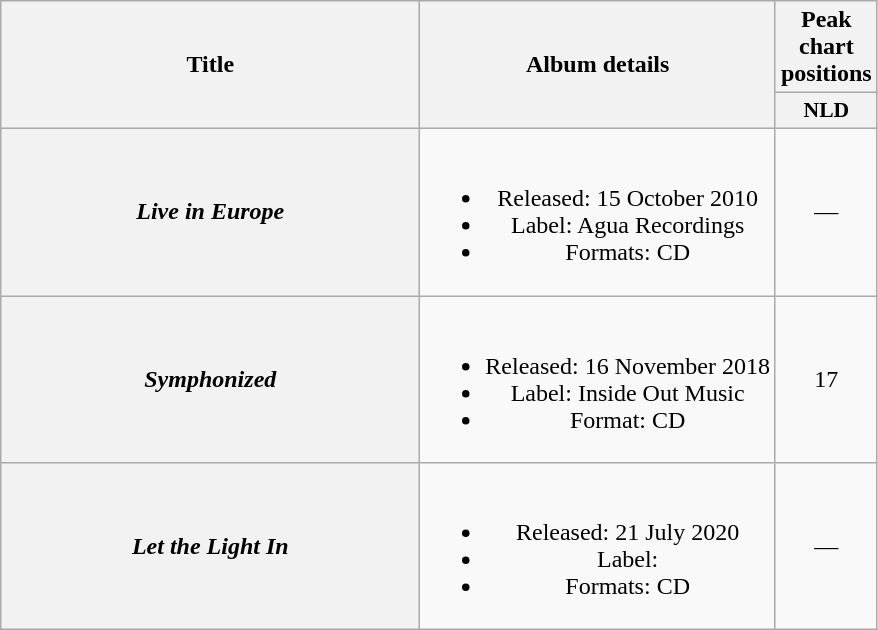<table class="wikitable plainrowheaders" style="text-align:center;">
<tr>
<th scope="col" rowspan="2" style="width:17em;">Title</th>
<th scope="col" rowspan="2">Album details</th>
<th scope="col" colspan="1">Peak chart positions</th>
</tr>
<tr>
<th scope="col" style="width:3em;font-size:90%;">NLD<br></th>
</tr>
<tr>
<th scope="row"><em>Live in Europe</em></th>
<td><br><ul><li>Released: 15 October 2010</li><li>Label: Agua Recordings</li><li>Formats: CD</li></ul></td>
<td>—</td>
</tr>
<tr>
<th scope="row"><em>Symphonized</em></th>
<td><br><ul><li>Released: 16 November 2018</li><li>Label: Inside Out Music</li><li>Format: CD</li></ul></td>
<td>17</td>
</tr>
<tr>
<th scope="row"><em>Let the Light In</em></th>
<td><br><ul><li>Released: 21 July 2020</li><li>Label:</li><li>Formats: CD</li></ul></td>
<td>—</td>
</tr>
</table>
